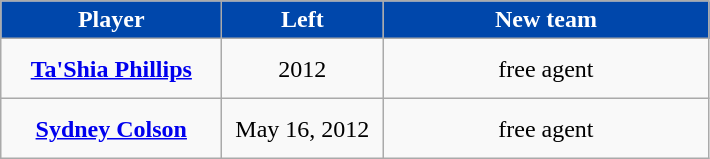<table class="wikitable" style="text-align: center">
<tr align="center"  bgcolor="#dddddd">
<td style="background:#0047AB;color:white; width:140px"><strong>Player</strong></td>
<td style="background:#0047AB;color:white; width:100px"><strong>Left</strong></td>
<td style="background:#0047AB;color:white; width:210px"><strong>New team</strong></td>
</tr>
<tr style="height:40px">
<td><strong><a href='#'>Ta'Shia Phillips</a></strong></td>
<td>2012</td>
<td>free agent</td>
</tr>
<tr style="height:40px">
<td><strong><a href='#'>Sydney Colson</a></strong></td>
<td>May 16, 2012</td>
<td>free agent</td>
</tr>
</table>
